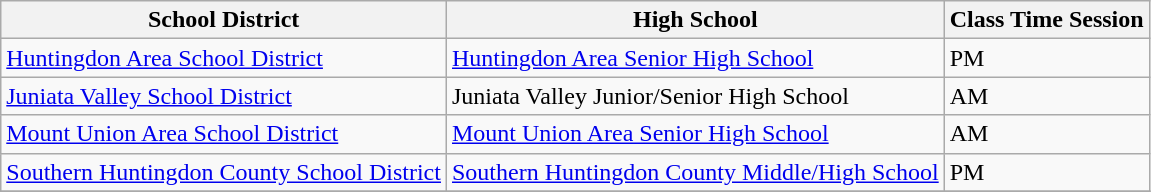<table class="wikitable">
<tr>
<th>School District</th>
<th>High School</th>
<th>Class Time Session</th>
</tr>
<tr>
<td><a href='#'>Huntingdon Area School District</a></td>
<td><a href='#'>Huntingdon Area Senior High School</a></td>
<td>PM</td>
</tr>
<tr>
<td><a href='#'>Juniata Valley School District</a></td>
<td>Juniata Valley Junior/Senior High School</td>
<td>AM</td>
</tr>
<tr>
<td><a href='#'>Mount Union Area School District</a></td>
<td><a href='#'>Mount Union Area Senior High School</a></td>
<td>AM</td>
</tr>
<tr>
<td><a href='#'>Southern Huntingdon County School District</a></td>
<td><a href='#'>Southern Huntingdon County Middle/High School</a></td>
<td>PM</td>
</tr>
<tr>
</tr>
</table>
